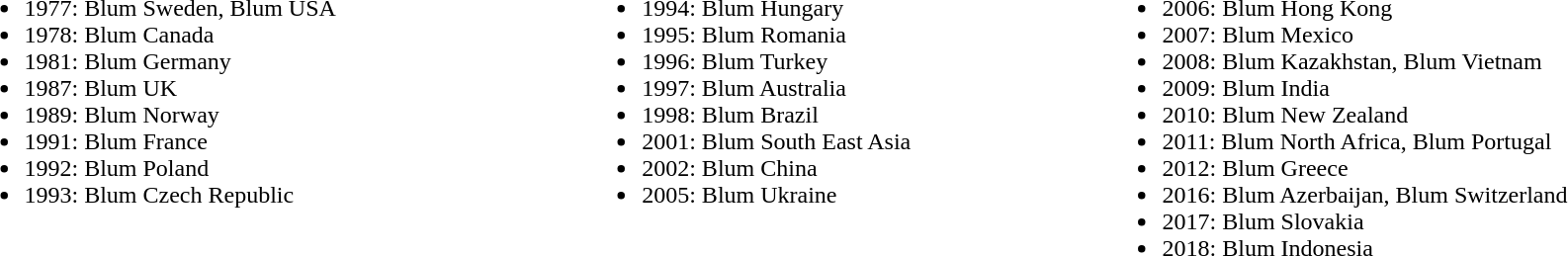<table width = "100%">
<tr valign = "top">
<td width = "33%"><br><ul><li>1977: Blum Sweden, Blum USA</li><li>1978: Blum Canada</li><li>1981: Blum Germany</li><li>1987: Blum UK</li><li>1989: Blum Norway</li><li>1991: Blum France</li><li>1992: Blum Poland</li><li>1993: Blum Czech Republic</li></ul></td>
<td><br><ul><li>1994: Blum Hungary</li><li>1995: Blum Romania</li><li>1996: Blum Turkey</li><li>1997: Blum Australia</li><li>1998: Blum Brazil</li><li>2001: Blum South East Asia</li><li>2002: Blum China</li><li>2005: Blum Ukraine</li></ul></td>
<td><br><ul><li>2006: Blum Hong Kong</li><li>2007: Blum Mexico</li><li>2008: Blum Kazakhstan, Blum Vietnam</li><li>2009: Blum India</li><li>2010: Blum New Zealand</li><li>2011: Blum North Africa, Blum Portugal</li><li>2012: Blum Greece</li><li>2016: Blum Azerbaijan, Blum Switzerland</li><li>2017: Blum Slovakia</li><li>2018: Blum Indonesia</li></ul></td>
</tr>
</table>
